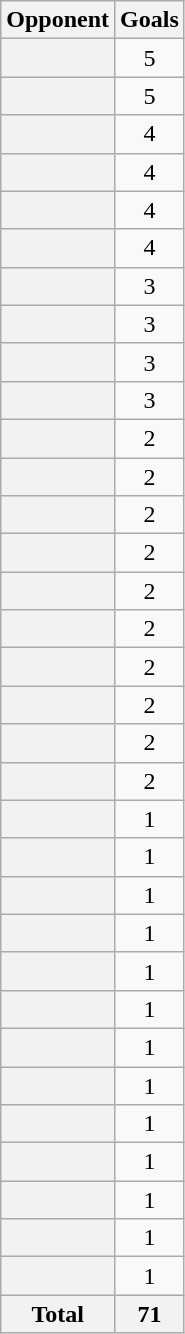<table class="wikitable plainrowheaders sortable" style="text-align: center;">
<tr>
<th scope="col">Opponent</th>
<th scope="col">Goals</th>
</tr>
<tr>
<th scope="row"></th>
<td>5</td>
</tr>
<tr>
<th scope="row"></th>
<td>5</td>
</tr>
<tr>
<th scope="row"></th>
<td>4</td>
</tr>
<tr>
<th scope="row"></th>
<td>4</td>
</tr>
<tr>
<th scope="row"></th>
<td>4</td>
</tr>
<tr>
<th scope="row"></th>
<td>4</td>
</tr>
<tr>
<th scope="row"></th>
<td>3</td>
</tr>
<tr>
<th scope="row"></th>
<td>3</td>
</tr>
<tr>
<th scope="row"></th>
<td>3</td>
</tr>
<tr>
<th scope="row"></th>
<td>3</td>
</tr>
<tr>
<th scope="row"></th>
<td>2</td>
</tr>
<tr>
<th scope="row"></th>
<td>2</td>
</tr>
<tr>
<th scope="row"></th>
<td>2</td>
</tr>
<tr>
<th scope="row"></th>
<td>2</td>
</tr>
<tr>
<th scope="row"></th>
<td>2</td>
</tr>
<tr>
<th scope="row"></th>
<td>2</td>
</tr>
<tr>
<th scope="row"></th>
<td>2</td>
</tr>
<tr>
<th scope="row"></th>
<td>2</td>
</tr>
<tr>
<th scope="row"></th>
<td>2</td>
</tr>
<tr>
<th scope="row"></th>
<td>2</td>
</tr>
<tr>
<th scope="row"></th>
<td>1</td>
</tr>
<tr>
<th scope="row"></th>
<td>1</td>
</tr>
<tr>
<th scope="row"></th>
<td>1</td>
</tr>
<tr>
<th scope="row"></th>
<td>1</td>
</tr>
<tr>
<th scope="row"></th>
<td>1</td>
</tr>
<tr>
<th scope="row"></th>
<td>1</td>
</tr>
<tr>
<th scope="row"></th>
<td>1</td>
</tr>
<tr>
<th scope="row"></th>
<td>1</td>
</tr>
<tr>
<th scope="row"></th>
<td>1</td>
</tr>
<tr>
<th scope="row"></th>
<td>1</td>
</tr>
<tr>
<th scope="row"></th>
<td>1</td>
</tr>
<tr>
<th scope="row"></th>
<td>1</td>
</tr>
<tr>
<th scope="row"></th>
<td>1</td>
</tr>
<tr>
<th>Total</th>
<th>71</th>
</tr>
</table>
